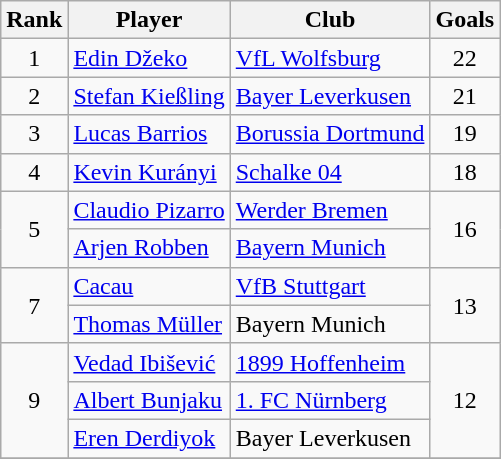<table class="wikitable sortable" style=text-align:center>
<tr>
<th>Rank</th>
<th>Player</th>
<th>Club</th>
<th>Goals</th>
</tr>
<tr>
<td>1</td>
<td align=left> <a href='#'>Edin Džeko</a></td>
<td align=left><a href='#'>VfL Wolfsburg</a></td>
<td>22</td>
</tr>
<tr>
<td>2</td>
<td align=left> <a href='#'>Stefan Kießling</a></td>
<td align=left><a href='#'>Bayer Leverkusen</a></td>
<td>21</td>
</tr>
<tr>
<td>3</td>
<td align=left> <a href='#'>Lucas Barrios</a></td>
<td align=left><a href='#'>Borussia Dortmund</a></td>
<td>19</td>
</tr>
<tr>
<td>4</td>
<td align=left> <a href='#'>Kevin Kurányi</a></td>
<td align=left><a href='#'>Schalke 04</a></td>
<td>18</td>
</tr>
<tr>
<td rowspan=2>5</td>
<td align=left> <a href='#'>Claudio Pizarro</a></td>
<td align=left><a href='#'>Werder Bremen</a></td>
<td rowspan=2>16</td>
</tr>
<tr>
<td align=left> <a href='#'>Arjen Robben</a></td>
<td align=left><a href='#'>Bayern Munich</a></td>
</tr>
<tr>
<td rowspan=2>7</td>
<td align=left> <a href='#'>Cacau</a></td>
<td align=left><a href='#'>VfB Stuttgart</a></td>
<td rowspan=2>13</td>
</tr>
<tr>
<td align=left> <a href='#'>Thomas Müller</a></td>
<td align=left>Bayern Munich</td>
</tr>
<tr>
<td rowspan=3>9</td>
<td align=left> <a href='#'>Vedad Ibišević</a></td>
<td align=left><a href='#'>1899 Hoffenheim</a></td>
<td rowspan=3>12</td>
</tr>
<tr>
<td align=left> <a href='#'>Albert Bunjaku</a></td>
<td align=left><a href='#'>1. FC Nürnberg</a></td>
</tr>
<tr>
<td align=left> <a href='#'>Eren Derdiyok</a></td>
<td align=left>Bayer Leverkusen</td>
</tr>
<tr>
</tr>
</table>
